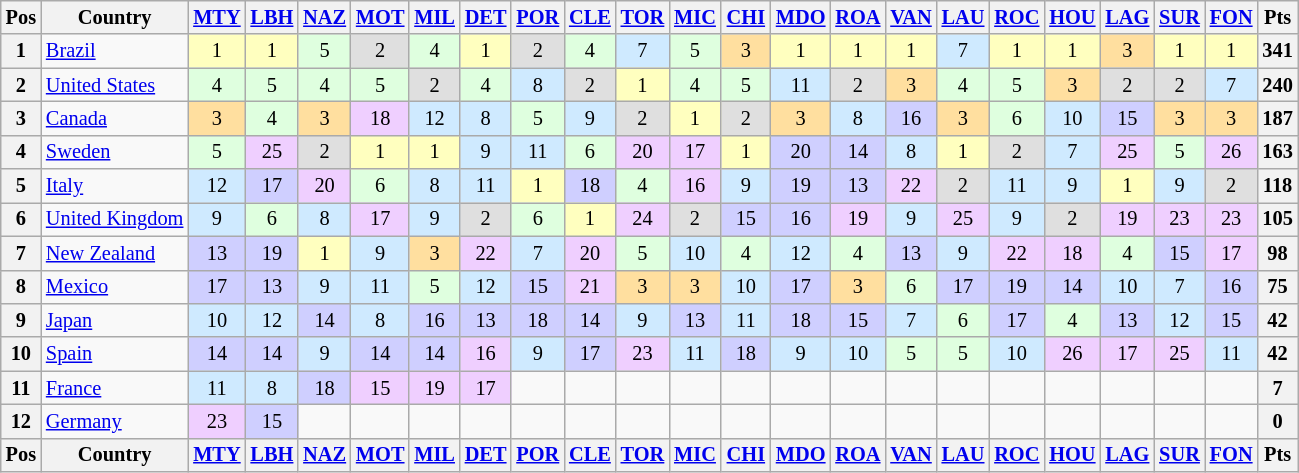<table class="wikitable" style="font-size: 85%;; text-align:center;">
<tr valign="top">
<th valign="middle">Pos</th>
<th valign="middle">Country</th>
<th width="27"><a href='#'>MTY</a> </th>
<th width="27"><a href='#'>LBH</a> </th>
<th width="27"><a href='#'>NAZ</a> </th>
<th width="27"><a href='#'>MOT</a> </th>
<th width="27"><a href='#'>MIL</a> </th>
<th width="27"><a href='#'>DET</a> </th>
<th width="27"><a href='#'>POR</a> </th>
<th width="27"><a href='#'>CLE</a> </th>
<th width="27"><a href='#'>TOR</a> </th>
<th width="27"><a href='#'>MIC</a> </th>
<th width="27"><a href='#'>CHI</a> </th>
<th width="27"><a href='#'>MDO</a> </th>
<th width="27"><a href='#'>ROA</a> </th>
<th width="27"><a href='#'>VAN</a> </th>
<th width="27"><a href='#'>LAU</a> </th>
<th width="27"><a href='#'>ROC</a> </th>
<th width="27"><a href='#'>HOU</a> </th>
<th width="27"><a href='#'>LAG</a> </th>
<th width="27"><a href='#'>SUR</a> </th>
<th width="27"><a href='#'>FON</a> </th>
<th valign="middle">Pts</th>
</tr>
<tr>
<th>1</th>
<td align="left"> <a href='#'>Brazil</a></td>
<td style="background:#ffffbf;">1</td>
<td style="background:#ffffbf;">1</td>
<td style="background:#dfffdf;">5</td>
<td style="background:#dfdfdf;">2</td>
<td style="background:#dfffdf;">4</td>
<td style="background:#ffffbf;">1</td>
<td style="background:#dfdfdf;">2</td>
<td style="background:#dfffdf;">4</td>
<td style="background:#CFEAFF;">7</td>
<td style="background:#dfffdf;">5</td>
<td style="background:#ffdf9f;">3</td>
<td style="background:#ffffbf;">1</td>
<td style="background:#ffffbf;">1</td>
<td style="background:#ffffbf;">1</td>
<td style="background:#CFEAFF;">7</td>
<td style="background:#ffffbf;">1</td>
<td style="background:#ffffbf;">1</td>
<td style="background:#ffdf9f;">3</td>
<td style="background:#ffffbf;">1</td>
<td style="background:#ffffbf;">1</td>
<th>341</th>
</tr>
<tr>
<th>2</th>
<td align="left"> <a href='#'>United States</a></td>
<td style="background:#dfffdf;">4</td>
<td style="background:#dfffdf;">5</td>
<td style="background:#dfffdf;">4</td>
<td style="background:#dfffdf;">5</td>
<td style="background:#dfdfdf;">2</td>
<td style="background:#dfffdf;">4</td>
<td style="background:#CFEAFF;">8</td>
<td style="background:#dfdfdf;">2</td>
<td style="background:#ffffbf;">1</td>
<td style="background:#dfffdf;">4</td>
<td style="background:#dfffdf;">5</td>
<td style="background:#CFEAFF;">11</td>
<td style="background:#dfdfdf;">2</td>
<td style="background:#ffdf9f;">3</td>
<td style="background:#dfffdf;">4</td>
<td style="background:#dfffdf;">5</td>
<td style="background:#ffdf9f;">3</td>
<td style="background:#dfdfdf;">2</td>
<td style="background:#dfdfdf;">2</td>
<td style="background:#CFEAFF;">7</td>
<th>240</th>
</tr>
<tr>
<th>3</th>
<td align="left"> <a href='#'>Canada</a></td>
<td style="background:#ffdf9f;">3</td>
<td style="background:#dfffdf;">4</td>
<td style="background:#ffdf9f;">3</td>
<td style="background:#efcfff;">18</td>
<td style="background:#CFEAFF;">12</td>
<td style="background:#CFEAFF;">8</td>
<td style="background:#dfffdf;">5</td>
<td style="background:#CFEAFF;">9</td>
<td style="background:#dfdfdf;">2</td>
<td style="background:#ffffbf;">1</td>
<td style="background:#dfdfdf;">2</td>
<td style="background:#ffdf9f;">3</td>
<td style="background:#CFEAFF;">8</td>
<td style="background:#CFCFFF;">16</td>
<td style="background:#ffdf9f;">3</td>
<td style="background:#dfffdf;">6</td>
<td style="background:#CFEAFF;">10</td>
<td style="background:#CFCFFF;">15</td>
<td style="background:#ffdf9f;">3</td>
<td style="background:#ffdf9f;">3</td>
<th>187</th>
</tr>
<tr>
<th>4</th>
<td align="left"> <a href='#'>Sweden</a></td>
<td style="background:#dfffdf;">5</td>
<td style="background:#efcfff;">25</td>
<td style="background:#dfdfdf;">2</td>
<td style="background:#ffffbf;">1</td>
<td style="background:#ffffbf;">1</td>
<td style="background:#CFEAFF;">9</td>
<td style="background:#CFEAFF;">11</td>
<td style="background:#dfffdf;">6</td>
<td style="background:#efcfff;">20</td>
<td style="background:#efcfff;">17</td>
<td style="background:#ffffbf;">1</td>
<td style="background:#CFCFFF;">20</td>
<td style="background:#CFCFFF;">14</td>
<td style="background:#CFEAFF;">8</td>
<td style="background:#ffffbf;">1</td>
<td style="background:#dfdfdf;">2</td>
<td style="background:#CFEAFF;">7</td>
<td style="background:#efcfff;">25</td>
<td style="background:#dfffdf;">5</td>
<td style="background:#efcfff;">26</td>
<th>163</th>
</tr>
<tr>
<th>5</th>
<td align="left"> <a href='#'>Italy</a></td>
<td style="background:#CFEAFF;">12</td>
<td style="background:#CFCFFF;">17</td>
<td style="background:#efcfff;">20</td>
<td style="background:#dfffdf;">6</td>
<td style="background:#CFEAFF;">8</td>
<td style="background:#CFEAFF;">11</td>
<td style="background:#ffffbf;">1</td>
<td style="background:#CFCFFF;">18</td>
<td style="background:#dfffdf;">4</td>
<td style="background:#efcfff;">16</td>
<td style="background:#CFEAFF;">9</td>
<td style="background:#CFCFFF;">19</td>
<td style="background:#CFCFFF;">13</td>
<td style="background:#efcfff;">22</td>
<td style="background:#dfdfdf;">2</td>
<td style="background:#CFEAFF;">11</td>
<td style="background:#CFEAFF;">9</td>
<td style="background:#ffffbf;">1</td>
<td style="background:#CFEAFF;">9</td>
<td style="background:#dfdfdf;">2</td>
<th>118</th>
</tr>
<tr>
<th>6</th>
<td align="left"nowrap> <a href='#'>United Kingdom</a></td>
<td style="background:#CFEAFF;">9</td>
<td style="background:#dfffdf;">6</td>
<td style="background:#CFEAFF;">8</td>
<td style="background:#efcfff;">17</td>
<td style="background:#CFEAFF;">9</td>
<td style="background:#dfdfdf;">2</td>
<td style="background:#dfffdf;">6</td>
<td style="background:#ffffbf;">1</td>
<td style="background:#efcfff;">24</td>
<td style="background:#dfdfdf;">2</td>
<td style="background:#CFCFFF;">15</td>
<td style="background:#CFCFFF;">16</td>
<td style="background:#efcfff;">19</td>
<td style="background:#CFEAFF;">9</td>
<td style="background:#efcfff;">25</td>
<td style="background:#CFEAFF;">9</td>
<td style="background:#dfdfdf;">2</td>
<td style="background:#efcfff;">19</td>
<td style="background:#efcfff;">23</td>
<td style="background:#efcfff;">23</td>
<th>105</th>
</tr>
<tr>
<th>7</th>
<td align="left"> <a href='#'>New Zealand</a></td>
<td style="background:#CFCFFF;">13</td>
<td style="background:#CFCFFF;">19</td>
<td style="background:#ffffbf;">1</td>
<td style="background:#CFEAFF;">9</td>
<td style="background:#ffdf9f;">3</td>
<td style="background:#efcfff;">22</td>
<td style="background:#CFEAFF;">7</td>
<td style="background:#efcfff;">20</td>
<td style="background:#dfffdf;">5</td>
<td style="background:#CFEAFF;">10</td>
<td style="background:#dfffdf;">4</td>
<td style="background:#CFEAFF;">12</td>
<td style="background:#dfffdf;">4</td>
<td style="background:#CFCFFF;">13</td>
<td style="background:#CFEAFF;">9</td>
<td style="background:#efcfff;">22</td>
<td style="background:#efcfff;">18</td>
<td style="background:#dfffdf;">4</td>
<td style="background:#CFCFFF;">15</td>
<td style="background:#efcfff;">17</td>
<th>98</th>
</tr>
<tr>
<th>8</th>
<td align="left"> <a href='#'>Mexico</a></td>
<td style="background:#CFCFFF;">17</td>
<td style="background:#CFCFFF;">13</td>
<td style="background:#CFEAFF;">9</td>
<td style="background:#CFEAFF;">11</td>
<td style="background:#dfffdf;">5</td>
<td style="background:#CFEAFF;">12</td>
<td style="background:#CFCFFF;">15</td>
<td style="background:#efcfff;">21</td>
<td style="background:#ffdf9f;">3</td>
<td style="background:#ffdf9f;">3</td>
<td style="background:#CFEAFF;">10</td>
<td style="background:#CFCFFF;">17</td>
<td style="background:#ffdf9f;">3</td>
<td style="background:#dfffdf;">6</td>
<td style="background:#CFCFFF;">17</td>
<td style="background:#CFCFFF;">19</td>
<td style="background:#CFCFFF;">14</td>
<td style="background:#CFEAFF;">10</td>
<td style="background:#CFEAFF;">7</td>
<td style="background:#CFCFFF;">16</td>
<th>75</th>
</tr>
<tr>
<th>9</th>
<td align="left"> <a href='#'>Japan</a></td>
<td style="background:#CFEAFF;">10</td>
<td style="background:#CFEAFF;">12</td>
<td style="background:#CFCFFF;">14</td>
<td style="background:#CFEAFF;">8</td>
<td style="background:#CFCFFF;">16</td>
<td style="background:#CFCFFF;">13</td>
<td style="background:#CFCFFF;">18</td>
<td style="background:#CFCFFF;">14</td>
<td style="background:#CFEAFF;">9</td>
<td style="background:#CFCFFF;">13</td>
<td style="background:#CFEAFF;">11</td>
<td style="background:#CFCFFF;">18</td>
<td style="background:#CFCFFF;">15</td>
<td style="background:#CFEAFF;">7</td>
<td style="background:#dfffdf;">6</td>
<td style="background:#CFCFFF;">17</td>
<td style="background:#dfffdf;">4</td>
<td style="background:#CFCFFF;">13</td>
<td style="background:#CFEAFF;">12</td>
<td style="background:#CFCFFF;">15</td>
<th>42</th>
</tr>
<tr>
<th>10</th>
<td align="left"> <a href='#'>Spain</a></td>
<td style="background:#CFCFFF;">14</td>
<td style="background:#CFCFFF;">14</td>
<td style="background:#CFEAFF;">9</td>
<td style="background:#CFCFFF;">14</td>
<td style="background:#CFCFFF;">14</td>
<td style="background:#efcfff;">16</td>
<td style="background:#CFEAFF;">9</td>
<td style="background:#CFCFFF;">17</td>
<td style="background:#efcfff;">23</td>
<td style="background:#CFEAFF;">11</td>
<td style="background:#CFCFFF;">18</td>
<td style="background:#CFEAFF;">9</td>
<td style="background:#CFEAFF;">10</td>
<td style="background:#dfffdf;">5</td>
<td style="background:#dfffdf;">5</td>
<td style="background:#CFEAFF;">10</td>
<td style="background:#efcfff;">26</td>
<td style="background:#efcfff;">17</td>
<td style="background:#efcfff;">25</td>
<td style="background:#CFEAFF;">11</td>
<th>42</th>
</tr>
<tr>
<th>11</th>
<td align="left"> <a href='#'>France</a></td>
<td style="background:#CFEAFF;">11</td>
<td style="background:#CFEAFF;">8</td>
<td style="background:#CFCFFF;">18</td>
<td style="background:#efcfff;">15</td>
<td style="background:#efcfff;">19</td>
<td style="background:#efcfff;">17</td>
<td></td>
<td></td>
<td></td>
<td></td>
<td></td>
<td></td>
<td></td>
<td></td>
<td></td>
<td></td>
<td></td>
<td></td>
<td></td>
<td></td>
<th>7</th>
</tr>
<tr>
<th>12</th>
<td align="left"> <a href='#'>Germany</a></td>
<td style="background:#efcfff;">23</td>
<td style="background:#CFCFFF;">15</td>
<td></td>
<td></td>
<td></td>
<td></td>
<td></td>
<td></td>
<td></td>
<td></td>
<td></td>
<td></td>
<td></td>
<td></td>
<td></td>
<td></td>
<td></td>
<td></td>
<td></td>
<td></td>
<th>0</th>
</tr>
<tr style="background: #f9f9f9;" valign="top">
<th valign="middle">Pos</th>
<th valign="middle">Country</th>
<th width="27"><a href='#'>MTY</a> </th>
<th width="27"><a href='#'>LBH</a> </th>
<th width="27"><a href='#'>NAZ</a> </th>
<th width="27"><a href='#'>MOT</a> </th>
<th width="27"><a href='#'>MIL</a> </th>
<th width="27"><a href='#'>DET</a> </th>
<th width="27"><a href='#'>POR</a> </th>
<th width="27"><a href='#'>CLE</a> </th>
<th width="27"><a href='#'>TOR</a> </th>
<th width="27"><a href='#'>MIC</a> </th>
<th width="27"><a href='#'>CHI</a> </th>
<th width="27"><a href='#'>MDO</a> </th>
<th width="27"><a href='#'>ROA</a> </th>
<th width="27"><a href='#'>VAN</a> </th>
<th width="27"><a href='#'>LAU</a> </th>
<th width="27"><a href='#'>ROC</a> </th>
<th width="27"><a href='#'>HOU</a> </th>
<th width="27"><a href='#'>LAG</a> </th>
<th width="27"><a href='#'>SUR</a> </th>
<th width="27"><a href='#'>FON</a> </th>
<th valign="middle">Pts</th>
</tr>
</table>
